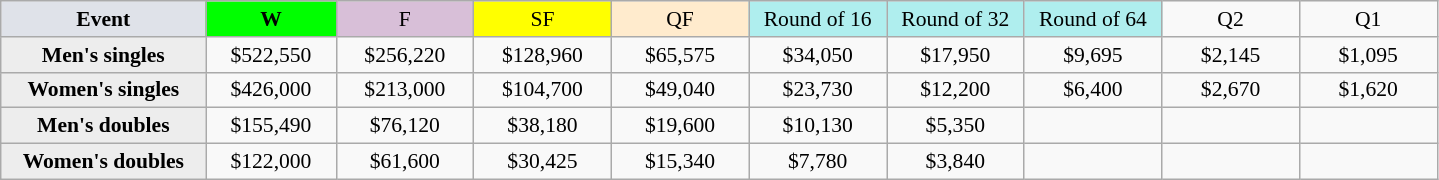<table class=wikitable style=font-size:90%;text-align:center>
<tr>
<td width=130 bgcolor=dfe2e9><strong>Event</strong></td>
<td width=80 bgcolor=lime><strong>W</strong></td>
<td width=85 bgcolor=thistle>F</td>
<td width=85 bgcolor=ffff00>SF</td>
<td width=85 bgcolor=ffebcd>QF</td>
<td width=85 bgcolor=afeeee>Round of 16</td>
<td width=85 bgcolor=afeeee>Round of 32</td>
<td width=85 bgcolor=afeeee>Round of 64</td>
<td width=85>Q2</td>
<td width=85>Q1</td>
</tr>
<tr>
<th style=background:#ededed>Men's singles</th>
<td>$522,550</td>
<td>$256,220</td>
<td>$128,960</td>
<td>$65,575</td>
<td>$34,050</td>
<td>$17,950</td>
<td>$9,695</td>
<td>$2,145</td>
<td>$1,095</td>
</tr>
<tr>
<th style=background:#ededed>Women's singles</th>
<td>$426,000</td>
<td>$213,000</td>
<td>$104,700</td>
<td>$49,040</td>
<td>$23,730</td>
<td>$12,200</td>
<td>$6,400</td>
<td>$2,670</td>
<td>$1,620</td>
</tr>
<tr>
<th style=background:#ededed>Men's doubles</th>
<td>$155,490</td>
<td>$76,120</td>
<td>$38,180</td>
<td>$19,600</td>
<td>$10,130</td>
<td>$5,350</td>
<td></td>
<td></td>
<td></td>
</tr>
<tr>
<th style=background:#ededed>Women's doubles</th>
<td>$122,000</td>
<td>$61,600</td>
<td>$30,425</td>
<td>$15,340</td>
<td>$7,780</td>
<td>$3,840</td>
<td></td>
<td></td>
<td></td>
</tr>
</table>
